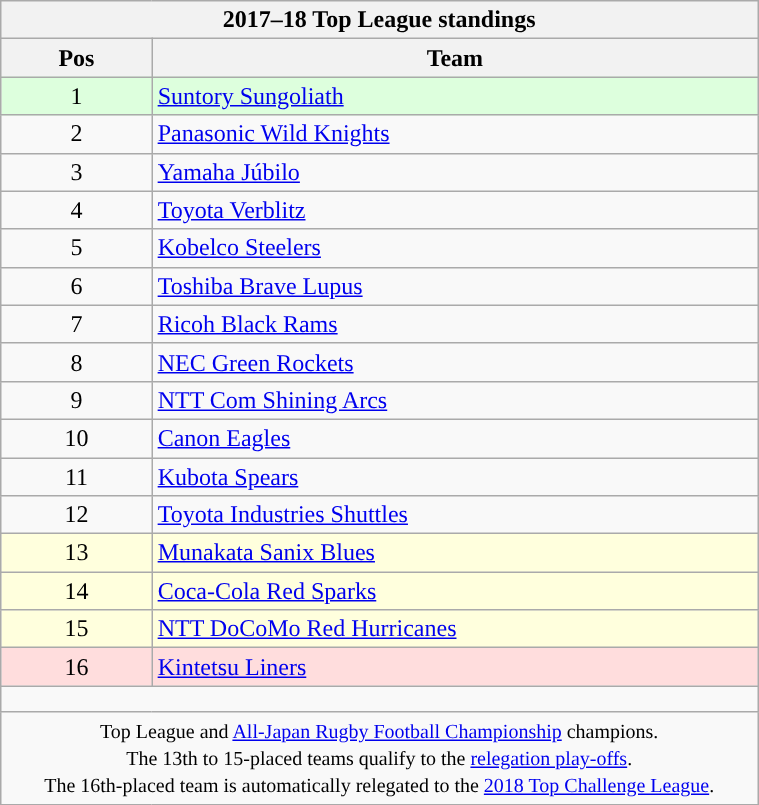<table class="wikitable" style="text-align:center; font-size:100%; width:40%;">
<tr>
<th colspan="100%" cellpadding="0" cellspacing="0"><strong>2017–18 Top League standings</strong></th>
</tr>
<tr>
<th style="width:20%;">Pos</th>
<th style="width:80%;">Team</th>
</tr>
<tr style="background:#DDFFDD;">
<td>1</td>
<td style="text-align:left;"><a href='#'>Suntory Sungoliath</a></td>
</tr>
<tr>
<td>2</td>
<td style="text-align:left;"><a href='#'>Panasonic Wild Knights</a></td>
</tr>
<tr>
<td>3</td>
<td style="text-align:left;"><a href='#'>Yamaha Júbilo</a></td>
</tr>
<tr>
<td>4</td>
<td style="text-align:left;"><a href='#'>Toyota Verblitz</a></td>
</tr>
<tr>
<td>5</td>
<td style="text-align:left;"><a href='#'>Kobelco Steelers</a></td>
</tr>
<tr>
<td>6</td>
<td style="text-align:left;"><a href='#'>Toshiba Brave Lupus</a></td>
</tr>
<tr>
<td>7</td>
<td style="text-align:left;"><a href='#'>Ricoh Black Rams</a></td>
</tr>
<tr>
<td>8</td>
<td style="text-align:left;"><a href='#'>NEC Green Rockets</a></td>
</tr>
<tr>
<td>9</td>
<td style="text-align:left;"><a href='#'>NTT Com Shining Arcs</a></td>
</tr>
<tr>
<td>10</td>
<td style="text-align:left;"><a href='#'>Canon Eagles</a></td>
</tr>
<tr>
<td>11</td>
<td style="text-align:left;"><a href='#'>Kubota Spears</a></td>
</tr>
<tr>
<td>12</td>
<td style="text-align:left;"><a href='#'>Toyota Industries Shuttles</a></td>
</tr>
<tr style="background:#FFFFDD;">
<td>13</td>
<td style="text-align:left;"><a href='#'>Munakata Sanix Blues</a></td>
</tr>
<tr style="background:#FFFFDD;">
<td>14</td>
<td style="text-align:left;"><a href='#'>Coca-Cola Red Sparks</a></td>
</tr>
<tr style="background:#FFFFDD;">
<td>15</td>
<td style="text-align:left;"><a href='#'>NTT DoCoMo Red Hurricanes</a></td>
</tr>
<tr style="background:#FFDDDD;">
<td>16</td>
<td style="text-align:left;"><a href='#'>Kintetsu Liners</a></td>
</tr>
<tr>
<td colspan="100%" style="height:10px;"></td>
</tr>
<tr>
<td colspan="100%"><small><span>Top League and <a href='#'>All-Japan Rugby Football Championship</a> champions.</span> <br> <span>The 13th to 15-placed teams qualify to the <a href='#'>relegation play-offs</a>.</span> <br> <span>The 16th-placed team is automatically relegated to the <a href='#'>2018 Top Challenge League</a>.</span></small></td>
</tr>
</table>
